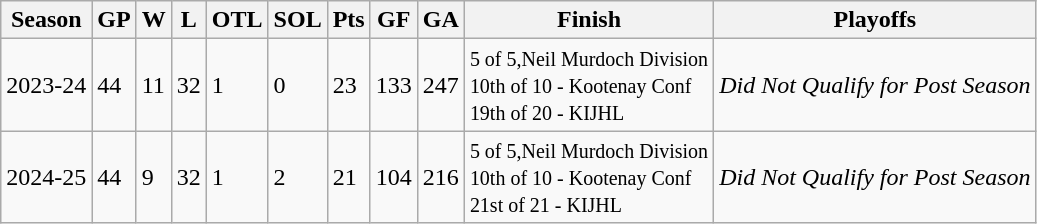<table class="wikitable">
<tr>
<th>Season</th>
<th>GP</th>
<th>W</th>
<th>L</th>
<th>OTL</th>
<th>SOL</th>
<th>Pts</th>
<th>GF</th>
<th>GA</th>
<th>Finish</th>
<th>Playoffs</th>
</tr>
<tr style="background:sky blue;">
<td>2023-24</td>
<td>44</td>
<td>11</td>
<td>32</td>
<td>1</td>
<td>0</td>
<td>23</td>
<td>133</td>
<td>247</td>
<td><small>5 of 5,Neil Murdoch Division <br>10th of 10 - Kootenay Conf  <br>19th of 20 - KIJHL</small></td>
<td><em>Did Not Qualify for Post Season</em></td>
</tr>
<tr style="background:sky blue;">
<td>2024-25</td>
<td>44</td>
<td>9</td>
<td>32</td>
<td>1</td>
<td>2</td>
<td>21</td>
<td>104</td>
<td>216</td>
<td><small>5 of 5,Neil Murdoch Division <br>10th of 10 - Kootenay Conf  <br>21st of 21 - KIJHL</small></td>
<td><em>Did Not Qualify for Post Season</em></td>
</tr>
</table>
